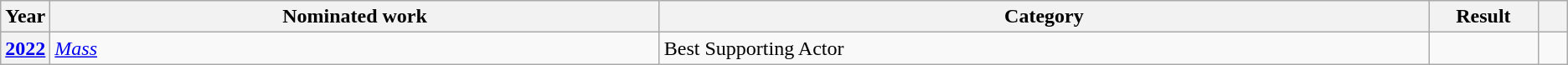<table class=wikitable>
<tr>
<th scope="col" style="width:1em;">Year</th>
<th scope="col" style="width:30em;">Nominated work</th>
<th scope="col" style="width:38em;">Category</th>
<th scope="col" style="width:5em;">Result</th>
<th scope="col" style="width:1em;"></th>
</tr>
<tr>
<th scope="row"><a href='#'>2022</a></th>
<td><em><a href='#'>Mass</a></em></td>
<td>Best Supporting Actor</td>
<td></td>
<td style="text-align:center;"></td>
</tr>
</table>
